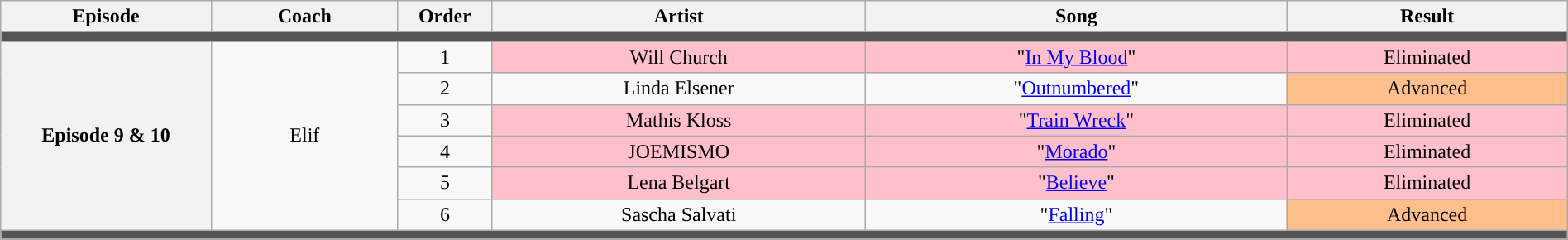<table class="wikitable" style="text-align: center; width:100%">
<tr>
<th scope="col" style="width:09%">Episode</th>
<th style="width:08%">Coach</th>
<th style="width:04%">Order</th>
<th style="width:16%">Artist</th>
<th style="width:18%">Song</th>
<th style="width:12%">Result</th>
</tr>
<tr>
<td colspan="6" style="background:#555"></td>
</tr>
<tr>
<th rowspan="6">Episode 9 & 10<br></th>
<td rowspan="6" scope="row">Elif</td>
<td>1</td>
<td style="background:pink">Will Church</td>
<td style="background:pink">"<a href='#'>In My Blood</a>"</td>
<td style="background:pink">Eliminated</td>
</tr>
<tr>
<td>2</td>
<td>Linda Elsener</td>
<td>"<a href='#'>Outnumbered</a>"</td>
<td style="background:#ffbf8c;">Advanced</td>
</tr>
<tr>
<td>3</td>
<td style="background:pink">Mathis Kloss</td>
<td style="background:pink">"<a href='#'>Train Wreck</a>"</td>
<td style="background:pink">Eliminated</td>
</tr>
<tr>
<td>4</td>
<td style="background:pink">JOEMISMO</td>
<td style="background:pink">"<a href='#'>Morado</a>"</td>
<td style="background:pink">Eliminated</td>
</tr>
<tr>
<td>5</td>
<td style="background:pink">Lena Belgart</td>
<td style="background:pink">"<a href='#'>Believe</a>"</td>
<td style="background:pink">Eliminated</td>
</tr>
<tr>
<td>6</td>
<td>Sascha Salvati</td>
<td>"<a href='#'>Falling</a>"</td>
<td style="background:#ffbf8c;">Advanced</td>
</tr>
<tr>
<td colspan="6" style="background:#555"></td>
</tr>
<tr>
</tr>
</table>
